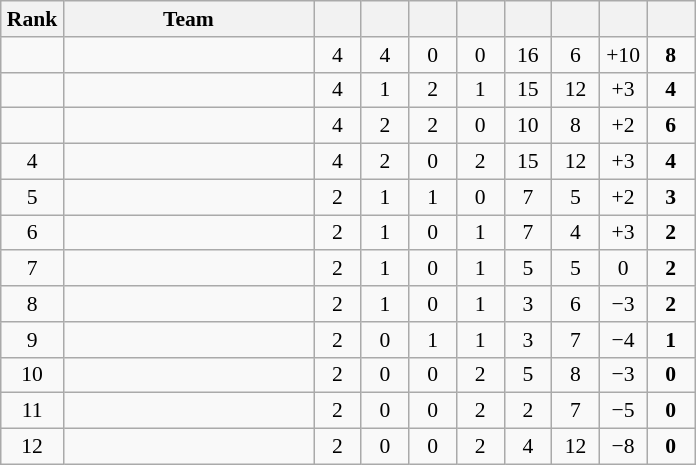<table class="wikitable" style="text-align: center; font-size:90% ">
<tr>
<th width=35>Rank</th>
<th width=160>Team</th>
<th width=25></th>
<th width=25></th>
<th width=25></th>
<th width=25></th>
<th width=25></th>
<th width=25></th>
<th width=25></th>
<th width=25></th>
</tr>
<tr>
<td></td>
<td align=left></td>
<td>4</td>
<td>4</td>
<td>0</td>
<td>0</td>
<td>16</td>
<td>6</td>
<td>+10</td>
<td><strong>8</strong></td>
</tr>
<tr>
<td></td>
<td align=left></td>
<td>4</td>
<td>1</td>
<td>2</td>
<td>1</td>
<td>15</td>
<td>12</td>
<td>+3</td>
<td><strong>4</strong></td>
</tr>
<tr>
<td></td>
<td align=left></td>
<td>4</td>
<td>2</td>
<td>2</td>
<td>0</td>
<td>10</td>
<td>8</td>
<td>+2</td>
<td><strong>6</strong></td>
</tr>
<tr>
<td>4</td>
<td align=left></td>
<td>4</td>
<td>2</td>
<td>0</td>
<td>2</td>
<td>15</td>
<td>12</td>
<td>+3</td>
<td><strong>4</strong></td>
</tr>
<tr>
<td>5</td>
<td align=left></td>
<td>2</td>
<td>1</td>
<td>1</td>
<td>0</td>
<td>7</td>
<td>5</td>
<td>+2</td>
<td><strong>3</strong></td>
</tr>
<tr>
<td>6</td>
<td align=left></td>
<td>2</td>
<td>1</td>
<td>0</td>
<td>1</td>
<td>7</td>
<td>4</td>
<td>+3</td>
<td><strong>2</strong></td>
</tr>
<tr>
<td>7</td>
<td align=left></td>
<td>2</td>
<td>1</td>
<td>0</td>
<td>1</td>
<td>5</td>
<td>5</td>
<td>0</td>
<td><strong>2</strong></td>
</tr>
<tr>
<td>8</td>
<td align=left></td>
<td>2</td>
<td>1</td>
<td>0</td>
<td>1</td>
<td>3</td>
<td>6</td>
<td>−3</td>
<td><strong>2</strong></td>
</tr>
<tr>
<td>9</td>
<td align=left></td>
<td>2</td>
<td>0</td>
<td>1</td>
<td>1</td>
<td>3</td>
<td>7</td>
<td>−4</td>
<td><strong>1</strong></td>
</tr>
<tr>
<td>10</td>
<td align=left></td>
<td>2</td>
<td>0</td>
<td>0</td>
<td>2</td>
<td>5</td>
<td>8</td>
<td>−3</td>
<td><strong>0</strong></td>
</tr>
<tr>
<td>11</td>
<td align=left></td>
<td>2</td>
<td>0</td>
<td>0</td>
<td>2</td>
<td>2</td>
<td>7</td>
<td>−5</td>
<td><strong>0</strong></td>
</tr>
<tr>
<td>12</td>
<td align=left></td>
<td>2</td>
<td>0</td>
<td>0</td>
<td>2</td>
<td>4</td>
<td>12</td>
<td>−8</td>
<td><strong>0</strong></td>
</tr>
</table>
